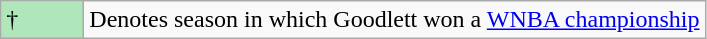<table class="wikitable">
<tr>
<td style="background:#afe6ba; width:3em;">†</td>
<td>Denotes season in which Goodlett won a <a href='#'>WNBA championship</a></td>
</tr>
</table>
